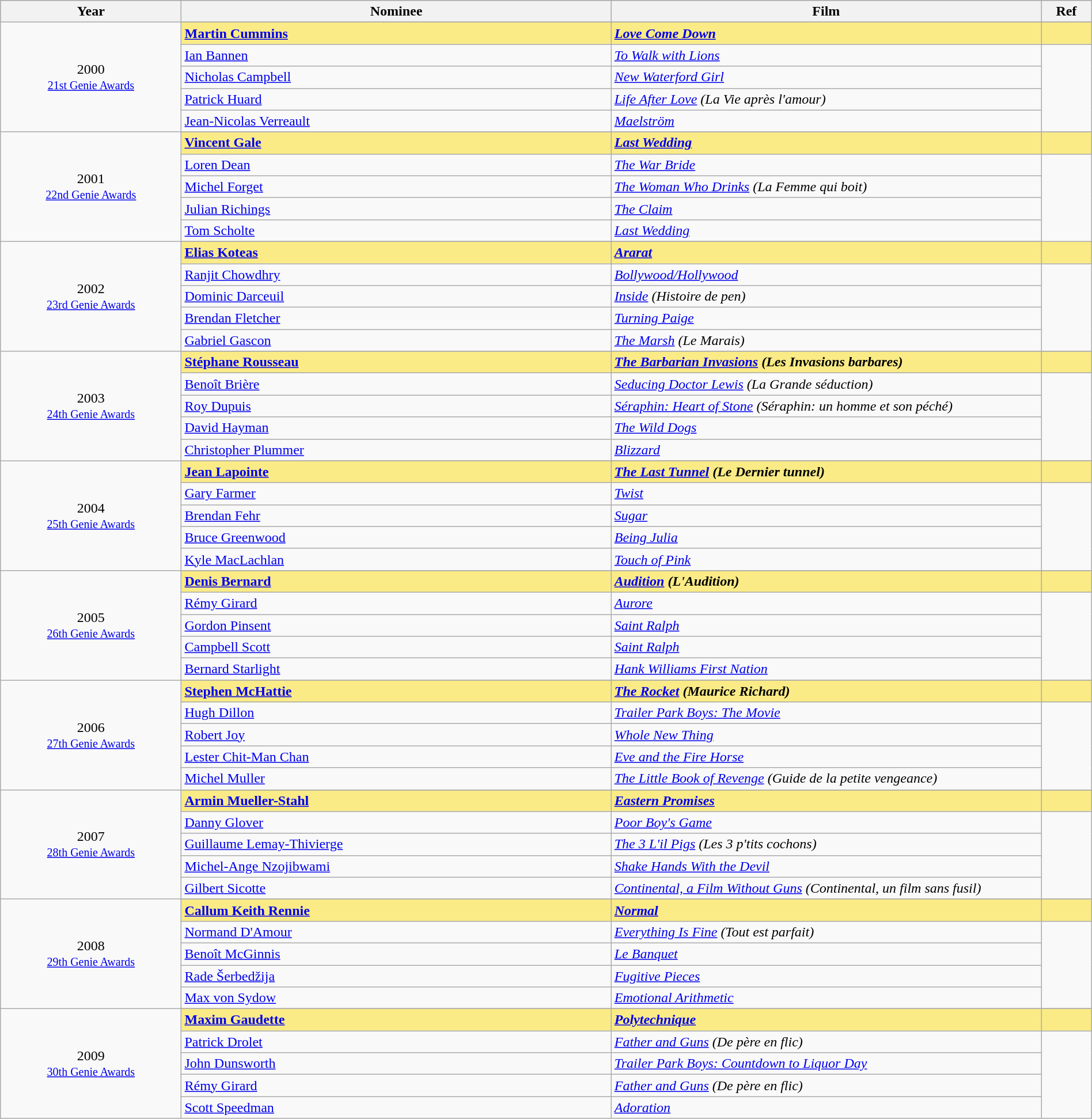<table class="wikitable" style="width:100%;">
<tr style="background:#bebebe;">
<th style="width:8%;">Year</th>
<th style="width:19%;">Nominee</th>
<th style="width:19%;">Film</th>
<th style="width:2%;">Ref</th>
</tr>
<tr>
<td rowspan="6" align="center">2000 <br> <small><a href='#'>21st Genie Awards</a></small></td>
</tr>
<tr style="background:#FAEB86;">
<td><strong><a href='#'>Martin Cummins</a></strong></td>
<td><strong><em><a href='#'>Love Come Down</a></em></strong></td>
<td></td>
</tr>
<tr>
<td><a href='#'>Ian Bannen</a></td>
<td><em><a href='#'>To Walk with Lions</a></em></td>
<td rowspan=4></td>
</tr>
<tr>
<td><a href='#'>Nicholas Campbell</a></td>
<td><em><a href='#'>New Waterford Girl</a></em></td>
</tr>
<tr>
<td><a href='#'>Patrick Huard</a></td>
<td><em><a href='#'>Life After Love</a> (La Vie après l'amour)</em></td>
</tr>
<tr>
<td><a href='#'>Jean-Nicolas Verreault</a></td>
<td><em><a href='#'>Maelström</a></em></td>
</tr>
<tr>
<td rowspan="6" align="center">2001 <br> <small><a href='#'>22nd Genie Awards</a></small></td>
</tr>
<tr style="background:#FAEB86;">
<td><strong><a href='#'>Vincent Gale</a></strong></td>
<td><strong><em><a href='#'>Last Wedding</a></em></strong></td>
<td></td>
</tr>
<tr>
<td><a href='#'>Loren Dean</a></td>
<td><em><a href='#'>The War Bride</a></em></td>
<td rowspan=5></td>
</tr>
<tr>
<td><a href='#'>Michel Forget</a></td>
<td><em><a href='#'>The Woman Who Drinks</a> (La Femme qui boit)</em></td>
</tr>
<tr>
<td><a href='#'>Julian Richings</a></td>
<td><em><a href='#'>The Claim</a></em></td>
</tr>
<tr>
<td><a href='#'>Tom Scholte</a></td>
<td><em><a href='#'>Last Wedding</a></em></td>
</tr>
<tr>
<td rowspan="6" align="center">2002 <br> <small><a href='#'>23rd Genie Awards</a></small></td>
</tr>
<tr style="background:#FAEB86;">
<td><strong><a href='#'>Elias Koteas</a></strong></td>
<td><strong><em><a href='#'>Ararat</a></em></strong></td>
<td></td>
</tr>
<tr>
<td><a href='#'>Ranjit Chowdhry</a></td>
<td><em><a href='#'>Bollywood/Hollywood</a></em></td>
<td rowspan=4></td>
</tr>
<tr>
<td><a href='#'>Dominic Darceuil</a></td>
<td><em><a href='#'>Inside</a> (Histoire de pen)</em></td>
</tr>
<tr>
<td><a href='#'>Brendan Fletcher</a></td>
<td><em><a href='#'>Turning Paige</a></em></td>
</tr>
<tr>
<td><a href='#'>Gabriel Gascon</a></td>
<td><em><a href='#'>The Marsh</a> (Le Marais)</em></td>
</tr>
<tr>
<td rowspan="6" align="center">2003 <br> <small><a href='#'>24th Genie Awards</a></small></td>
</tr>
<tr style="background:#FAEB86;">
<td><strong><a href='#'>Stéphane Rousseau</a></strong></td>
<td><strong><em><a href='#'>The Barbarian Invasions</a> (Les Invasions barbares)</em></strong></td>
<td></td>
</tr>
<tr>
<td><a href='#'>Benoît Brière</a></td>
<td><em><a href='#'>Seducing Doctor Lewis</a> (La Grande séduction)</em></td>
<td rowspan=4></td>
</tr>
<tr>
<td><a href='#'>Roy Dupuis</a></td>
<td><em><a href='#'>Séraphin: Heart of Stone</a> (Séraphin: un homme et son péché)</em></td>
</tr>
<tr>
<td><a href='#'>David Hayman</a></td>
<td><em><a href='#'>The Wild Dogs</a></em></td>
</tr>
<tr>
<td><a href='#'>Christopher Plummer</a></td>
<td><em><a href='#'>Blizzard</a></em></td>
</tr>
<tr>
<td rowspan="6" align="center">2004 <br> <small><a href='#'>25th Genie Awards</a></small></td>
</tr>
<tr style="background:#FAEB86;">
<td><strong><a href='#'>Jean Lapointe</a></strong></td>
<td><strong><em><a href='#'>The Last Tunnel</a> (Le Dernier tunnel)</em></strong></td>
<td></td>
</tr>
<tr>
<td><a href='#'>Gary Farmer</a></td>
<td><em><a href='#'>Twist</a></em></td>
<td rowspan=4></td>
</tr>
<tr>
<td><a href='#'>Brendan Fehr</a></td>
<td><em><a href='#'>Sugar</a></em></td>
</tr>
<tr>
<td><a href='#'>Bruce Greenwood</a></td>
<td><em><a href='#'>Being Julia</a></em></td>
</tr>
<tr>
<td><a href='#'>Kyle MacLachlan</a></td>
<td><em><a href='#'>Touch of Pink</a></em></td>
</tr>
<tr>
<td rowspan="6" align="center">2005 <br> <small><a href='#'>26th Genie Awards</a></small></td>
</tr>
<tr style="background:#FAEB86;">
<td><strong><a href='#'>Denis Bernard</a></strong></td>
<td><strong><em><a href='#'>Audition</a> (L'Audition)</em></strong></td>
<td></td>
</tr>
<tr>
<td><a href='#'>Rémy Girard</a></td>
<td><em><a href='#'>Aurore</a></em></td>
<td rowspan=4></td>
</tr>
<tr>
<td><a href='#'>Gordon Pinsent</a></td>
<td><em><a href='#'>Saint Ralph</a></em></td>
</tr>
<tr>
<td><a href='#'>Campbell Scott</a></td>
<td><em><a href='#'>Saint Ralph</a></em></td>
</tr>
<tr>
<td><a href='#'>Bernard Starlight</a></td>
<td><em><a href='#'>Hank Williams First Nation</a></em></td>
</tr>
<tr>
<td rowspan="6" align="center">2006 <br> <small><a href='#'>27th Genie Awards</a></small></td>
</tr>
<tr style="background:#FAEB86;">
<td><strong><a href='#'>Stephen McHattie</a></strong></td>
<td><strong><em><a href='#'>The Rocket</a> (Maurice Richard)</em></strong></td>
<td></td>
</tr>
<tr>
<td><a href='#'>Hugh Dillon</a></td>
<td><em><a href='#'>Trailer Park Boys: The Movie</a></em></td>
<td rowspan=4></td>
</tr>
<tr>
<td><a href='#'>Robert Joy</a></td>
<td><em><a href='#'>Whole New Thing</a></em></td>
</tr>
<tr>
<td><a href='#'>Lester Chit-Man Chan</a></td>
<td><em><a href='#'>Eve and the Fire Horse</a></em></td>
</tr>
<tr>
<td><a href='#'>Michel Muller</a></td>
<td><em><a href='#'>The Little Book of Revenge</a> (Guide de la petite vengeance)</em></td>
</tr>
<tr>
<td rowspan="6" align="center">2007 <br> <small><a href='#'>28th Genie Awards</a></small></td>
</tr>
<tr style="background:#FAEB86;">
<td><strong><a href='#'>Armin Mueller-Stahl</a></strong></td>
<td><strong><em><a href='#'>Eastern Promises</a></em></strong></td>
<td></td>
</tr>
<tr>
<td><a href='#'>Danny Glover</a></td>
<td><em><a href='#'>Poor Boy's Game</a></em></td>
<td rowspan=4></td>
</tr>
<tr>
<td><a href='#'>Guillaume Lemay-Thivierge</a></td>
<td><em><a href='#'>The 3 L'il Pigs</a> (Les 3 p'tits cochons)</em></td>
</tr>
<tr>
<td><a href='#'>Michel-Ange Nzojibwami</a></td>
<td><em><a href='#'>Shake Hands With the Devil</a></em></td>
</tr>
<tr>
<td><a href='#'>Gilbert Sicotte</a></td>
<td><em><a href='#'>Continental, a Film Without Guns</a> (Continental, un film sans fusil)</em></td>
</tr>
<tr>
<td rowspan="6" align="center">2008 <br> <small><a href='#'>29th Genie Awards</a></small></td>
</tr>
<tr style="background:#FAEB86;">
<td><strong><a href='#'>Callum Keith Rennie</a></strong></td>
<td><strong><em><a href='#'>Normal</a></em></strong></td>
<td></td>
</tr>
<tr>
<td><a href='#'>Normand D'Amour</a></td>
<td><em><a href='#'>Everything Is Fine</a> (Tout est parfait)</em></td>
<td rowspan=4></td>
</tr>
<tr>
<td><a href='#'>Benoît McGinnis</a></td>
<td><em><a href='#'>Le Banquet</a></em></td>
</tr>
<tr>
<td><a href='#'>Rade Šerbedžija</a></td>
<td><em><a href='#'>Fugitive Pieces</a></em></td>
</tr>
<tr>
<td><a href='#'>Max von Sydow</a></td>
<td><em><a href='#'>Emotional Arithmetic</a></em></td>
</tr>
<tr>
<td rowspan="6" align="center">2009 <br> <small><a href='#'>30th Genie Awards</a></small></td>
</tr>
<tr style="background:#FAEB86;">
<td><strong><a href='#'>Maxim Gaudette</a></strong></td>
<td><strong><em><a href='#'>Polytechnique</a></em></strong></td>
<td></td>
</tr>
<tr>
<td><a href='#'>Patrick Drolet</a></td>
<td><em><a href='#'>Father and Guns</a> (De père en flic)</em></td>
<td rowspan=4></td>
</tr>
<tr>
<td><a href='#'>John Dunsworth</a></td>
<td><em><a href='#'>Trailer Park Boys: Countdown to Liquor Day</a></em></td>
</tr>
<tr>
<td><a href='#'>Rémy Girard</a></td>
<td><em><a href='#'>Father and Guns</a> (De père en flic)</em></td>
</tr>
<tr>
<td><a href='#'>Scott Speedman</a></td>
<td><em><a href='#'>Adoration</a></em></td>
</tr>
</table>
